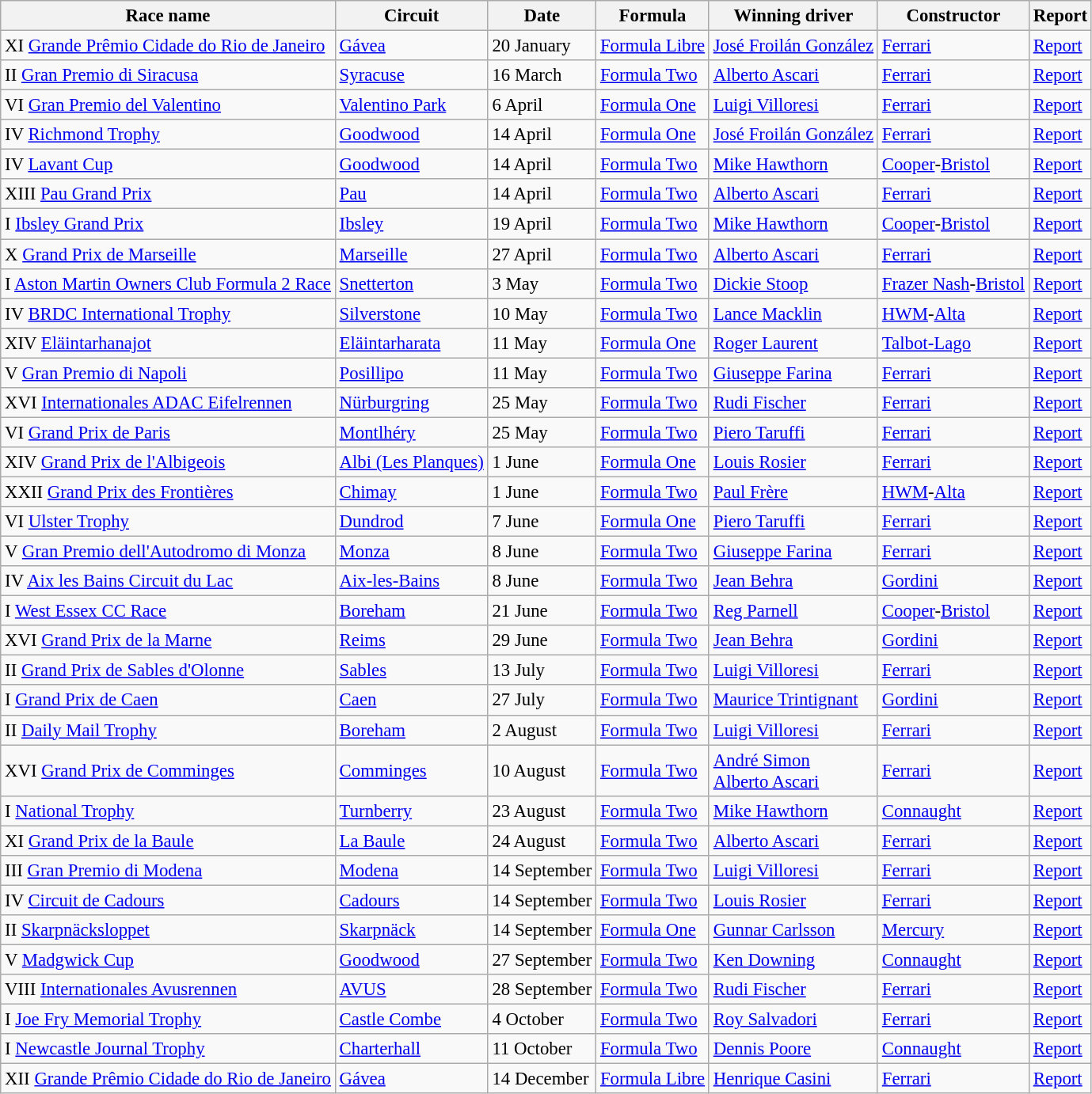<table class="wikitable" style="font-size:95%">
<tr>
<th>Race name</th>
<th>Circuit</th>
<th>Date</th>
<th>Formula</th>
<th>Winning driver</th>
<th>Constructor</th>
<th>Report</th>
</tr>
<tr>
<td> XI <a href='#'>Grande Prêmio Cidade do Rio de Janeiro</a></td>
<td><a href='#'>Gávea</a></td>
<td>20 January</td>
<td><a href='#'>Formula Libre</a></td>
<td> <a href='#'>José Froilán González</a></td>
<td> <a href='#'>Ferrari</a></td>
<td><a href='#'>Report</a></td>
</tr>
<tr>
<td> II <a href='#'>Gran Premio di Siracusa</a></td>
<td><a href='#'>Syracuse</a></td>
<td>16 March</td>
<td><a href='#'>Formula Two</a></td>
<td> <a href='#'>Alberto Ascari</a></td>
<td> <a href='#'>Ferrari</a></td>
<td><a href='#'>Report</a></td>
</tr>
<tr>
<td> VI <a href='#'>Gran Premio del Valentino</a></td>
<td><a href='#'>Valentino Park</a></td>
<td>6 April</td>
<td><a href='#'>Formula One</a></td>
<td> <a href='#'>Luigi Villoresi</a></td>
<td> <a href='#'>Ferrari</a></td>
<td><a href='#'>Report</a></td>
</tr>
<tr>
<td> IV <a href='#'>Richmond Trophy</a></td>
<td><a href='#'>Goodwood</a></td>
<td>14 April</td>
<td><a href='#'>Formula One</a></td>
<td> <a href='#'>José Froilán González</a></td>
<td> <a href='#'>Ferrari</a></td>
<td><a href='#'>Report</a></td>
</tr>
<tr>
<td> IV <a href='#'>Lavant Cup</a></td>
<td><a href='#'>Goodwood</a></td>
<td>14 April</td>
<td><a href='#'>Formula Two</a></td>
<td> <a href='#'>Mike Hawthorn</a></td>
<td> <a href='#'>Cooper</a>-<a href='#'>Bristol</a></td>
<td><a href='#'>Report</a></td>
</tr>
<tr>
<td> XIII <a href='#'>Pau Grand Prix</a></td>
<td><a href='#'>Pau</a></td>
<td>14 April</td>
<td><a href='#'>Formula Two</a></td>
<td> <a href='#'>Alberto Ascari</a></td>
<td> <a href='#'>Ferrari</a></td>
<td><a href='#'>Report</a></td>
</tr>
<tr>
<td> I <a href='#'>Ibsley Grand Prix</a></td>
<td><a href='#'>Ibsley</a></td>
<td>19 April</td>
<td><a href='#'>Formula Two</a></td>
<td> <a href='#'>Mike Hawthorn</a></td>
<td> <a href='#'>Cooper</a>-<a href='#'>Bristol</a></td>
<td><a href='#'>Report</a></td>
</tr>
<tr>
<td> X <a href='#'>Grand Prix de Marseille</a></td>
<td><a href='#'>Marseille</a></td>
<td>27 April</td>
<td><a href='#'>Formula Two</a></td>
<td> <a href='#'>Alberto Ascari</a></td>
<td> <a href='#'>Ferrari</a></td>
<td><a href='#'>Report</a></td>
</tr>
<tr>
<td> I <a href='#'>Aston Martin Owners Club Formula 2 Race</a></td>
<td><a href='#'>Snetterton</a></td>
<td>3 May</td>
<td><a href='#'>Formula Two</a></td>
<td> <a href='#'>Dickie Stoop</a></td>
<td> <a href='#'>Frazer Nash</a>-<a href='#'>Bristol</a></td>
<td><a href='#'>Report</a></td>
</tr>
<tr>
<td> IV <a href='#'>BRDC International Trophy</a></td>
<td><a href='#'>Silverstone</a></td>
<td>10 May</td>
<td><a href='#'>Formula Two</a></td>
<td> <a href='#'>Lance Macklin</a></td>
<td> <a href='#'>HWM</a>-<a href='#'>Alta</a></td>
<td><a href='#'>Report</a></td>
</tr>
<tr>
<td> XIV <a href='#'>Eläintarhanajot</a></td>
<td><a href='#'>Eläintarharata</a></td>
<td>11 May</td>
<td><a href='#'>Formula One</a></td>
<td> <a href='#'>Roger Laurent</a></td>
<td> <a href='#'>Talbot-Lago</a></td>
<td><a href='#'>Report</a></td>
</tr>
<tr>
<td> V <a href='#'>Gran Premio di Napoli</a></td>
<td><a href='#'>Posillipo</a></td>
<td>11 May</td>
<td><a href='#'>Formula Two</a></td>
<td> <a href='#'>Giuseppe Farina</a></td>
<td> <a href='#'>Ferrari</a></td>
<td><a href='#'>Report</a></td>
</tr>
<tr>
<td> XVI <a href='#'>Internationales ADAC Eifelrennen</a></td>
<td><a href='#'>Nürburgring</a></td>
<td>25 May</td>
<td><a href='#'>Formula Two</a></td>
<td> <a href='#'>Rudi Fischer</a></td>
<td> <a href='#'>Ferrari</a></td>
<td><a href='#'>Report</a></td>
</tr>
<tr>
<td> VI <a href='#'>Grand Prix de Paris</a></td>
<td><a href='#'>Montlhéry</a></td>
<td>25 May</td>
<td><a href='#'>Formula Two</a></td>
<td> <a href='#'>Piero Taruffi</a></td>
<td> <a href='#'>Ferrari</a></td>
<td><a href='#'>Report</a></td>
</tr>
<tr>
<td> XIV <a href='#'>Grand Prix de l'Albigeois</a></td>
<td><a href='#'>Albi (Les Planques)</a></td>
<td>1 June</td>
<td><a href='#'>Formula One</a></td>
<td> <a href='#'>Louis Rosier</a></td>
<td> <a href='#'>Ferrari</a></td>
<td><a href='#'>Report</a></td>
</tr>
<tr>
<td> XXII <a href='#'>Grand Prix des Frontières</a></td>
<td><a href='#'>Chimay</a></td>
<td>1 June</td>
<td><a href='#'>Formula Two</a></td>
<td> <a href='#'>Paul Frère</a></td>
<td> <a href='#'>HWM</a>-<a href='#'>Alta</a></td>
<td><a href='#'>Report</a></td>
</tr>
<tr>
<td> VI <a href='#'>Ulster Trophy</a></td>
<td><a href='#'>Dundrod</a></td>
<td>7 June</td>
<td><a href='#'>Formula One</a></td>
<td> <a href='#'>Piero Taruffi</a></td>
<td> <a href='#'>Ferrari</a></td>
<td><a href='#'>Report</a></td>
</tr>
<tr>
<td> V <a href='#'>Gran Premio dell'Autodromo di Monza</a></td>
<td><a href='#'>Monza</a></td>
<td>8 June</td>
<td><a href='#'>Formula Two</a></td>
<td> <a href='#'>Giuseppe Farina</a></td>
<td> <a href='#'>Ferrari</a></td>
<td><a href='#'>Report</a></td>
</tr>
<tr>
<td> IV <a href='#'>Aix les Bains Circuit du Lac</a></td>
<td><a href='#'>Aix-les-Bains</a></td>
<td>8 June</td>
<td><a href='#'>Formula Two</a></td>
<td> <a href='#'>Jean Behra</a></td>
<td> <a href='#'>Gordini</a></td>
<td><a href='#'>Report</a></td>
</tr>
<tr>
<td> I <a href='#'>West Essex CC Race</a></td>
<td><a href='#'>Boreham</a></td>
<td>21 June</td>
<td><a href='#'>Formula Two</a></td>
<td> <a href='#'>Reg Parnell</a></td>
<td> <a href='#'>Cooper</a>-<a href='#'>Bristol</a></td>
<td><a href='#'>Report</a></td>
</tr>
<tr>
<td> XVI <a href='#'>Grand Prix de la Marne</a></td>
<td><a href='#'>Reims</a></td>
<td>29 June</td>
<td><a href='#'>Formula Two</a></td>
<td> <a href='#'>Jean Behra</a></td>
<td> <a href='#'>Gordini</a></td>
<td><a href='#'>Report</a></td>
</tr>
<tr>
<td> II <a href='#'>Grand Prix de Sables d'Olonne</a></td>
<td><a href='#'>Sables</a></td>
<td>13 July</td>
<td><a href='#'>Formula Two</a></td>
<td> <a href='#'>Luigi Villoresi</a></td>
<td> <a href='#'>Ferrari</a></td>
<td><a href='#'>Report</a></td>
</tr>
<tr>
<td> I <a href='#'>Grand Prix de Caen</a></td>
<td><a href='#'>Caen</a></td>
<td>27 July</td>
<td><a href='#'>Formula Two</a></td>
<td> <a href='#'>Maurice Trintignant</a></td>
<td> <a href='#'>Gordini</a></td>
<td><a href='#'>Report</a></td>
</tr>
<tr>
<td> II <a href='#'>Daily Mail Trophy</a></td>
<td><a href='#'>Boreham</a></td>
<td>2 August</td>
<td><a href='#'>Formula Two</a></td>
<td> <a href='#'>Luigi Villoresi</a></td>
<td> <a href='#'>Ferrari</a></td>
<td><a href='#'>Report</a></td>
</tr>
<tr>
<td> XVI <a href='#'>Grand Prix de Comminges</a></td>
<td><a href='#'>Comminges</a></td>
<td>10 August</td>
<td><a href='#'>Formula Two</a></td>
<td> <a href='#'>André Simon</a><br> <a href='#'>Alberto Ascari</a></td>
<td> <a href='#'>Ferrari</a></td>
<td><a href='#'>Report</a></td>
</tr>
<tr>
<td> I <a href='#'>National Trophy</a></td>
<td><a href='#'>Turnberry</a></td>
<td>23 August</td>
<td><a href='#'>Formula Two</a></td>
<td> <a href='#'>Mike Hawthorn</a></td>
<td> <a href='#'>Connaught</a></td>
<td><a href='#'>Report</a></td>
</tr>
<tr>
<td> XI <a href='#'>Grand Prix de la Baule</a></td>
<td><a href='#'>La Baule</a></td>
<td>24 August</td>
<td><a href='#'>Formula Two</a></td>
<td> <a href='#'>Alberto Ascari</a></td>
<td> <a href='#'>Ferrari</a></td>
<td><a href='#'>Report</a></td>
</tr>
<tr>
<td> III <a href='#'>Gran Premio di Modena</a></td>
<td><a href='#'>Modena</a></td>
<td>14 September</td>
<td><a href='#'>Formula Two</a></td>
<td> <a href='#'>Luigi Villoresi</a></td>
<td> <a href='#'>Ferrari</a></td>
<td><a href='#'>Report</a></td>
</tr>
<tr>
<td> IV <a href='#'>Circuit de Cadours</a></td>
<td><a href='#'>Cadours</a></td>
<td>14 September</td>
<td><a href='#'>Formula Two</a></td>
<td> <a href='#'>Louis Rosier</a></td>
<td> <a href='#'>Ferrari</a></td>
<td><a href='#'>Report</a></td>
</tr>
<tr>
<td> II <a href='#'>Skarpnäcksloppet</a></td>
<td><a href='#'>Skarpnäck</a></td>
<td>14 September</td>
<td><a href='#'>Formula One</a></td>
<td> <a href='#'>Gunnar Carlsson</a></td>
<td> <a href='#'>Mercury</a></td>
<td><a href='#'>Report</a></td>
</tr>
<tr>
<td> V <a href='#'>Madgwick Cup</a></td>
<td><a href='#'>Goodwood</a></td>
<td>27 September</td>
<td><a href='#'>Formula Two</a></td>
<td> <a href='#'>Ken Downing</a></td>
<td> <a href='#'>Connaught</a></td>
<td><a href='#'>Report</a></td>
</tr>
<tr>
<td> VIII <a href='#'>Internationales Avusrennen</a></td>
<td><a href='#'>AVUS</a></td>
<td>28 September</td>
<td><a href='#'>Formula Two</a></td>
<td> <a href='#'>Rudi Fischer</a></td>
<td> <a href='#'>Ferrari</a></td>
<td><a href='#'>Report</a></td>
</tr>
<tr>
<td> I <a href='#'>Joe Fry Memorial Trophy</a></td>
<td><a href='#'>Castle Combe</a></td>
<td>4 October</td>
<td><a href='#'>Formula Two</a></td>
<td> <a href='#'>Roy Salvadori</a></td>
<td> <a href='#'>Ferrari</a></td>
<td><a href='#'>Report</a></td>
</tr>
<tr>
<td> I <a href='#'>Newcastle Journal Trophy</a></td>
<td><a href='#'>Charterhall</a></td>
<td>11 October</td>
<td><a href='#'>Formula Two</a></td>
<td> <a href='#'>Dennis Poore</a></td>
<td> <a href='#'>Connaught</a></td>
<td><a href='#'>Report</a></td>
</tr>
<tr>
<td> XII <a href='#'>Grande Prêmio Cidade do Rio de Janeiro</a></td>
<td><a href='#'>Gávea</a></td>
<td>14 December</td>
<td><a href='#'>Formula Libre</a></td>
<td> <a href='#'>Henrique Casini</a></td>
<td> <a href='#'>Ferrari</a></td>
<td><a href='#'>Report</a></td>
</tr>
</table>
